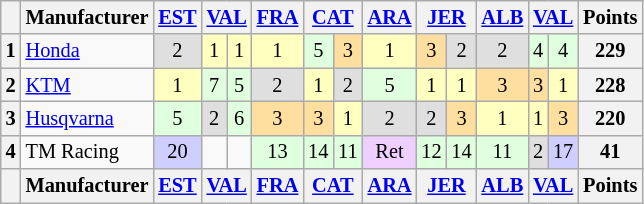<table class="wikitable" style="font-size:85%; text-align:center">
<tr>
<th></th>
<th>Manufacturer</th>
<th><a href='#'>EST</a><br></th>
<th colspan=2><a href='#'>VAL</a><br></th>
<th><a href='#'>FRA</a><br></th>
<th colspan=2><a href='#'>CAT</a><br></th>
<th><a href='#'>ARA</a><br></th>
<th colspan=2><a href='#'>JER</a><br></th>
<th><a href='#'>ALB</a><br></th>
<th colspan=2><a href='#'>VAL</a><br></th>
<th>Points</th>
</tr>
<tr>
<th>1</th>
<td align=left> <a href='#'>Honda</a></td>
<td style="background:#dfdfdf;">2</td>
<td style="background:#ffffbf;">1</td>
<td style="background:#ffffbf;">1</td>
<td style="background:#ffffbf;">1</td>
<td style="background:#dfffdf;">5</td>
<td style="background:#ffdf9f;">3</td>
<td style="background:#ffffbf;">1</td>
<td style="background:#ffdf9f;">3</td>
<td style="background:#dfdfdf;">2</td>
<td style="background:#dfdfdf;">2</td>
<td style="background:#dfffdf;">4</td>
<td style="background:#dfffdf;">4</td>
<th>229</th>
</tr>
<tr>
<th>2</th>
<td align=left> <a href='#'>KTM</a></td>
<td style="background:#ffffbf;">1</td>
<td style="background:#dfffdf;">7</td>
<td style="background:#dfffdf;">5</td>
<td style="background:#dfdfdf;">2</td>
<td style="background:#ffffbf;">1</td>
<td style="background:#dfdfdf;">2</td>
<td style="background:#dfffdf;">5</td>
<td style="background:#ffffbf;">1</td>
<td style="background:#ffffbf;">1</td>
<td style="background:#ffdf9f;">3</td>
<td style="background:#ffdf9f;">3</td>
<td style="background:#ffffbf;">1</td>
<th>228</th>
</tr>
<tr>
<th>3</th>
<td align=left> <a href='#'>Husqvarna</a></td>
<td style="background:#dfffdf;">5</td>
<td style="background:#dfdfdf;">2</td>
<td style="background:#dfffdf;">6</td>
<td style="background:#ffdf9f;">3</td>
<td style="background:#ffdf9f;">3</td>
<td style="background:#ffffbf;">1</td>
<td style="background:#dfdfdf;">2</td>
<td style="background:#dfdfdf;">2</td>
<td style="background:#ffdf9f;">3</td>
<td style="background:#ffffbf;">1</td>
<td style="background:#ffffbf;">1</td>
<td style="background:#ffdf9f;">3</td>
<th>220</th>
</tr>
<tr>
<th>4</th>
<td align=left> TM Racing</td>
<td style="background:#cfcfff;">20</td>
<td></td>
<td></td>
<td style="background:#dfffdf;">13</td>
<td style="background:#dfffdf;">14</td>
<td style="background:#dfffdf;">11</td>
<td style="background:#efcfff;">Ret</td>
<td style="background:#dfffdf;">12</td>
<td style="background:#dfffdf;">14</td>
<td style="background:#dfffdf;">11</td>
<td style="background:#dfdfdf;">2</td>
<td style="background:#cfcfff;">17</td>
<th>41</th>
</tr>
<tr>
<th></th>
<th>Manufacturer</th>
<th><a href='#'>EST</a><br></th>
<th colspan=2><a href='#'>VAL</a><br></th>
<th><a href='#'>FRA</a><br></th>
<th colspan=2><a href='#'>CAT</a><br></th>
<th><a href='#'>ARA</a><br></th>
<th colspan=2><a href='#'>JER</a><br></th>
<th><a href='#'>ALB</a><br></th>
<th colspan=2><a href='#'>VAL</a><br></th>
<th>Points</th>
</tr>
</table>
